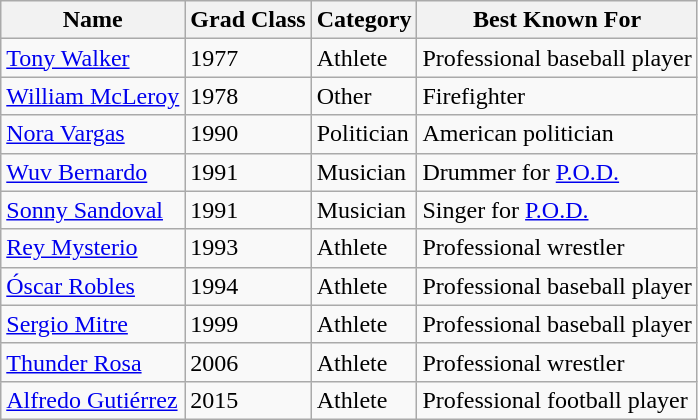<table class="wikitable sortable plainrowheaders">
<tr>
<th scope="col">Name</th>
<th scope="col">Grad Class</th>
<th scope="col">Category</th>
<th scope="col">Best Known For</th>
</tr>
<tr>
<td><a href='#'>Tony Walker</a></td>
<td>1977</td>
<td>Athlete</td>
<td>Professional baseball player</td>
</tr>
<tr>
<td><a href='#'>William McLeroy</a></td>
<td>1978</td>
<td>Other</td>
<td>Firefighter</td>
</tr>
<tr>
<td><a href='#'>Nora Vargas</a></td>
<td>1990</td>
<td>Politician</td>
<td>American politician</td>
</tr>
<tr>
<td><a href='#'>Wuv Bernardo</a></td>
<td>1991</td>
<td>Musician</td>
<td>Drummer for <a href='#'>P.O.D.</a></td>
</tr>
<tr>
<td><a href='#'>Sonny Sandoval</a></td>
<td>1991</td>
<td>Musician</td>
<td>Singer for <a href='#'>P.O.D.</a></td>
</tr>
<tr>
<td><a href='#'>Rey Mysterio</a></td>
<td>1993</td>
<td>Athlete</td>
<td>Professional wrestler</td>
</tr>
<tr>
<td><a href='#'>Óscar Robles</a></td>
<td>1994</td>
<td>Athlete</td>
<td>Professional baseball player</td>
</tr>
<tr>
<td><a href='#'>Sergio Mitre</a></td>
<td>1999</td>
<td>Athlete</td>
<td>Professional baseball player</td>
</tr>
<tr>
<td><a href='#'>Thunder Rosa</a></td>
<td>2006</td>
<td>Athlete</td>
<td>Professional wrestler</td>
</tr>
<tr>
<td><a href='#'>Alfredo Gutiérrez</a></td>
<td>2015</td>
<td>Athlete</td>
<td>Professional football player</td>
</tr>
</table>
